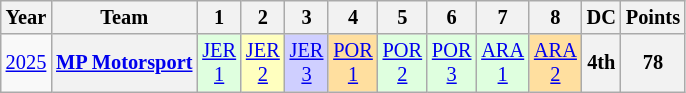<table class="wikitable" style="text-align:center; font-size:85%">
<tr>
<th>Year</th>
<th>Team</th>
<th>1</th>
<th>2</th>
<th>3</th>
<th>4</th>
<th>5</th>
<th>6</th>
<th>7</th>
<th>8</th>
<th>DC</th>
<th>Points</th>
</tr>
<tr>
<td><a href='#'>2025</a></td>
<th nowrap><a href='#'>MP Motorsport</a></th>
<td style="background:#DFFFDF"><a href='#'>JER<br>1</a><br></td>
<td style="background:#FFFFBF"><a href='#'>JER<br>2</a><br></td>
<td style="background:#CFCFFF"><a href='#'>JER<br>3</a><br></td>
<td style="background:#FFDF9F"><a href='#'>POR<br>1</a><br></td>
<td style="background:#DFFFDF"><a href='#'>POR<br>2</a><br></td>
<td style="background:#DFFFDF"><a href='#'>POR<br>3</a><br></td>
<td style="background:#DFFFDF"><a href='#'>ARA<br>1</a><br></td>
<td style="background:#FFDF9F"><a href='#'>ARA<br>2</a><br></td>
<th>4th</th>
<th>78</th>
</tr>
</table>
